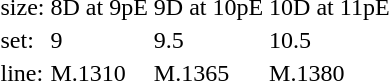<table style="margin-left:40px;">
<tr>
<td>size:</td>
<td>8D at 9pE</td>
<td>9D at 10pE</td>
<td>10D at 11pE</td>
</tr>
<tr>
<td>set:</td>
<td>9</td>
<td>9.5</td>
<td>10.5</td>
</tr>
<tr>
<td>line:</td>
<td>M.1310</td>
<td>M.1365</td>
<td>M.1380</td>
</tr>
</table>
